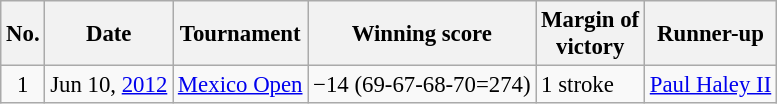<table class="wikitable" style="font-size:95%;">
<tr>
<th>No.</th>
<th>Date</th>
<th>Tournament</th>
<th>Winning score</th>
<th>Margin of<br>victory</th>
<th>Runner-up</th>
</tr>
<tr>
<td align=center>1</td>
<td align=right>Jun 10, <a href='#'>2012</a></td>
<td><a href='#'>Mexico Open</a></td>
<td>−14 (69-67-68-70=274)</td>
<td>1 stroke</td>
<td> <a href='#'>Paul Haley II</a></td>
</tr>
</table>
